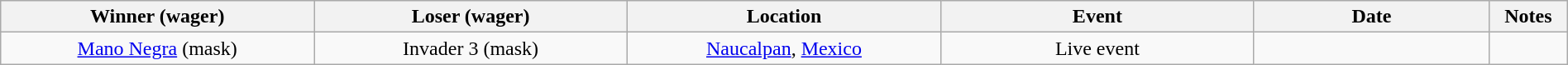<table class="wikitable sortable" width=100%  style="text-align: center">
<tr>
<th width=20% scope="col">Winner (wager)</th>
<th width=20% scope="col">Loser (wager)</th>
<th width=20% scope="col">Location</th>
<th width=20% scope="col">Event</th>
<th width=15% scope="col">Date</th>
<th class="unsortable" width=5% scope="col">Notes</th>
</tr>
<tr>
<td><a href='#'>Mano Negra</a> (mask)</td>
<td>Invader 3 (mask)</td>
<td><a href='#'>Naucalpan</a>, <a href='#'>Mexico</a></td>
<td>Live event</td>
<td></td>
<td></td>
</tr>
</table>
